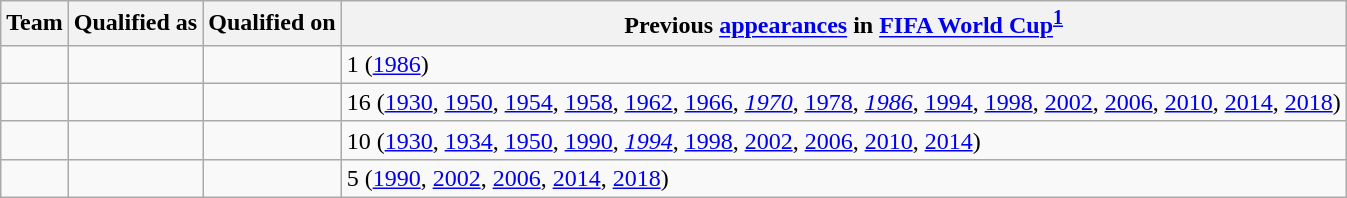<table class="wikitable sortable">
<tr>
<th>Team</th>
<th>Qualified as</th>
<th>Qualified on</th>
<th data-sort-type="number">Previous <a href='#'>appearances</a> in <a href='#'>FIFA World Cup</a><sup><strong><a href='#'>1</a></strong></sup></th>
</tr>
<tr>
<td></td>
<td></td>
<td></td>
<td>1 (<a href='#'>1986</a>)</td>
</tr>
<tr>
<td></td>
<td></td>
<td></td>
<td>16 (<a href='#'>1930</a>, <a href='#'>1950</a>, <a href='#'>1954</a>, <a href='#'>1958</a>, <a href='#'>1962</a>, <a href='#'>1966</a>, <em><a href='#'>1970</a></em>, <a href='#'>1978</a>, <em><a href='#'>1986</a></em>, <a href='#'>1994</a>, <a href='#'>1998</a>, <a href='#'>2002</a>, <a href='#'>2006</a>, <a href='#'>2010</a>, <a href='#'>2014</a>, <a href='#'>2018</a>)</td>
</tr>
<tr>
<td></td>
<td></td>
<td></td>
<td>10 (<a href='#'>1930</a>, <a href='#'>1934</a>, <a href='#'>1950</a>, <a href='#'>1990</a>, <em><a href='#'>1994</a></em>, <a href='#'>1998</a>, <a href='#'>2002</a>, <a href='#'>2006</a>, <a href='#'>2010</a>, <a href='#'>2014</a>)</td>
</tr>
<tr>
<td></td>
<td></td>
<td></td>
<td>5 (<a href='#'>1990</a>, <a href='#'>2002</a>, <a href='#'>2006</a>, <a href='#'>2014</a>, <a href='#'>2018</a>)</td>
</tr>
</table>
